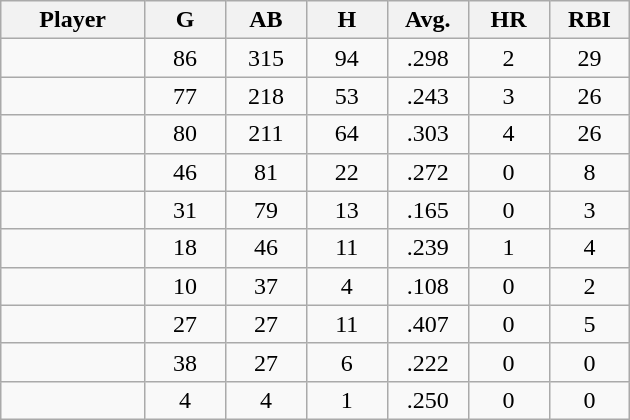<table class="wikitable sortable">
<tr>
<th bgcolor="#DDDDFF" width="16%">Player</th>
<th bgcolor="#DDDDFF" width="9%">G</th>
<th bgcolor="#DDDDFF" width="9%">AB</th>
<th bgcolor="#DDDDFF" width="9%">H</th>
<th bgcolor="#DDDDFF" width="9%">Avg.</th>
<th bgcolor="#DDDDFF" width="9%">HR</th>
<th bgcolor="#DDDDFF" width="9%">RBI</th>
</tr>
<tr align="center">
<td></td>
<td>86</td>
<td>315</td>
<td>94</td>
<td>.298</td>
<td>2</td>
<td>29</td>
</tr>
<tr align="center">
<td></td>
<td>77</td>
<td>218</td>
<td>53</td>
<td>.243</td>
<td>3</td>
<td>26</td>
</tr>
<tr align="center">
<td></td>
<td>80</td>
<td>211</td>
<td>64</td>
<td>.303</td>
<td>4</td>
<td>26</td>
</tr>
<tr align="center">
<td></td>
<td>46</td>
<td>81</td>
<td>22</td>
<td>.272</td>
<td>0</td>
<td>8</td>
</tr>
<tr align="center">
<td></td>
<td>31</td>
<td>79</td>
<td>13</td>
<td>.165</td>
<td>0</td>
<td>3</td>
</tr>
<tr align="center">
<td></td>
<td>18</td>
<td>46</td>
<td>11</td>
<td>.239</td>
<td>1</td>
<td>4</td>
</tr>
<tr align="center">
<td></td>
<td>10</td>
<td>37</td>
<td>4</td>
<td>.108</td>
<td>0</td>
<td>2</td>
</tr>
<tr align="center">
<td></td>
<td>27</td>
<td>27</td>
<td>11</td>
<td>.407</td>
<td>0</td>
<td>5</td>
</tr>
<tr align="center">
<td></td>
<td>38</td>
<td>27</td>
<td>6</td>
<td>.222</td>
<td>0</td>
<td>0</td>
</tr>
<tr align="center">
<td></td>
<td>4</td>
<td>4</td>
<td>1</td>
<td>.250</td>
<td>0</td>
<td>0</td>
</tr>
</table>
